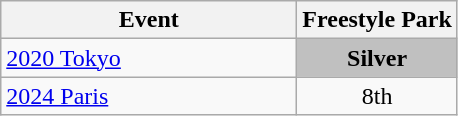<table class="wikitable" style="text-align: center;">
<tr ">
<th style="width:190px;">Event</th>
<th>Freestyle Park</th>
</tr>
<tr>
<td align=left> <a href='#'>2020 Tokyo</a></td>
<td style="background:silver;"><strong>Silver</strong></td>
</tr>
<tr>
<td align=left> <a href='#'>2024 Paris</a></td>
<td>8th</td>
</tr>
</table>
